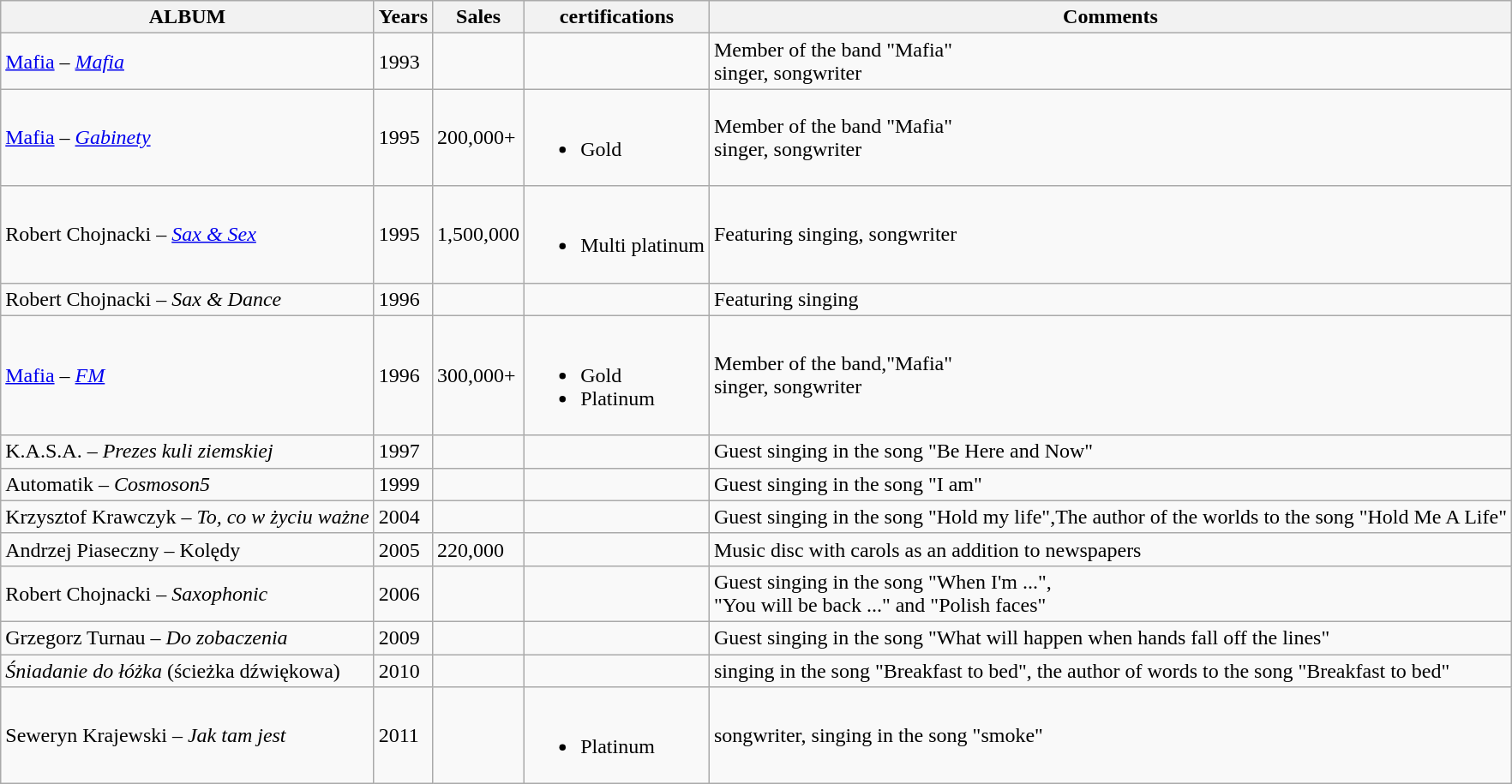<table class="wikitable">
<tr>
<th>ALBUM</th>
<th>Years</th>
<th>Sales</th>
<th>certifications</th>
<th>Comments</th>
</tr>
<tr>
<td><a href='#'>Mafia</a> – <em><a href='#'>Mafia</a></em></td>
<td>1993</td>
<td></td>
<td></td>
<td>Member of the band "Mafia"<br>singer, songwriter</td>
</tr>
<tr>
<td><a href='#'>Mafia</a> – <em><a href='#'>Gabinety</a></em></td>
<td>1995</td>
<td>200,000+</td>
<td><br><ul><li>Gold</li></ul></td>
<td>Member of the band "Mafia"<br>singer, songwriter</td>
</tr>
<tr>
<td>Robert Chojnacki – <em><a href='#'>Sax & Sex</a></em></td>
<td>1995</td>
<td>1,500,000</td>
<td><br><ul><li>Multi platinum</li></ul></td>
<td>Featuring singing, songwriter</td>
</tr>
<tr>
<td>Robert Chojnacki – <em>Sax & Dance</em></td>
<td>1996</td>
<td></td>
<td></td>
<td>Featuring singing</td>
</tr>
<tr>
<td><a href='#'>Mafia</a> – <em><a href='#'>FM</a></em></td>
<td>1996</td>
<td>300,000+</td>
<td><br><ul><li>Gold</li><li>Platinum</li></ul></td>
<td>Member of the band,"Mafia"<br>singer, songwriter</td>
</tr>
<tr>
<td>K.A.S.A. – <em>Prezes kuli ziemskiej</em></td>
<td>1997</td>
<td></td>
<td></td>
<td>Guest singing in the song "Be Here and Now"</td>
</tr>
<tr>
<td>Automatik – <em>Cosmoson5</em></td>
<td>1999</td>
<td></td>
<td></td>
<td>Guest singing in the song "I am"</td>
</tr>
<tr>
<td>Krzysztof Krawczyk – <em>To, co w życiu ważne</em></td>
<td>2004</td>
<td></td>
<td></td>
<td>Guest singing in the song "Hold my life",The author of the worlds to the song "Hold Me A Life"</td>
</tr>
<tr>
<td>Andrzej Piaseczny – Kolędy</td>
<td>2005</td>
<td>220,000</td>
<td></td>
<td>Music disc with carols as an addition to newspapers</td>
</tr>
<tr>
<td>Robert Chojnacki – <em>Saxophonic</em></td>
<td>2006</td>
<td></td>
<td></td>
<td>Guest singing in the song "When I'm ...",<br>"You will be back ..." and "Polish faces"</td>
</tr>
<tr>
<td>Grzegorz Turnau – <em>Do zobaczenia</em></td>
<td>2009</td>
<td></td>
<td></td>
<td>Guest singing in the song "What will happen when hands fall off the lines"</td>
</tr>
<tr>
<td><em>Śniadanie do łóżka</em> (ścieżka dźwiękowa)</td>
<td>2010</td>
<td></td>
<td></td>
<td>singing in the song "Breakfast to bed", the author of words to the song "Breakfast to bed"</td>
</tr>
<tr>
<td>Seweryn Krajewski – <em>Jak tam jest</em></td>
<td>2011</td>
<td></td>
<td><br><ul><li>Platinum</li></ul></td>
<td>songwriter, singing in the song "smoke"</td>
</tr>
</table>
